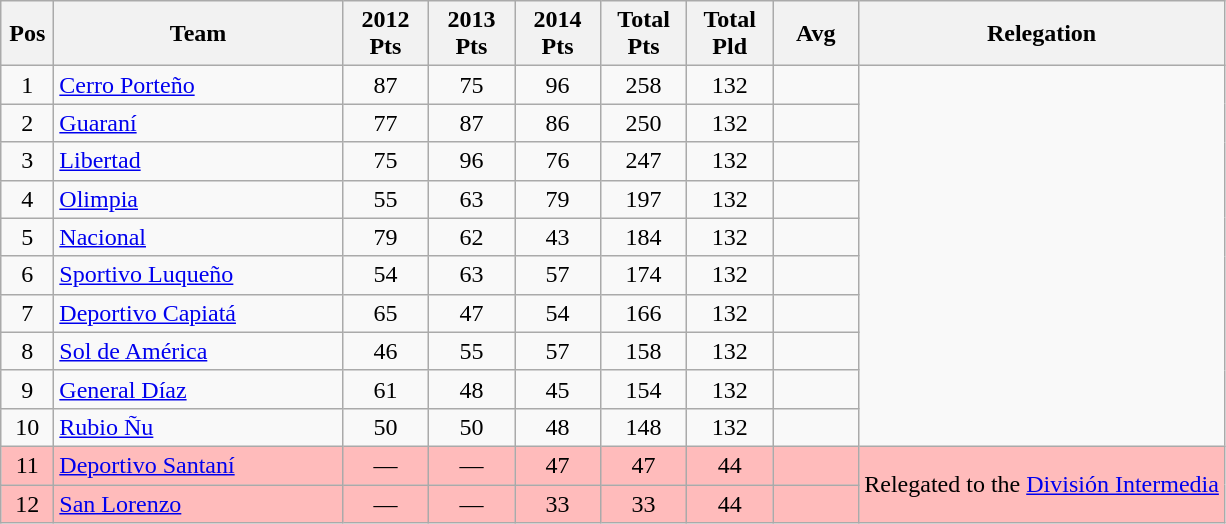<table class="wikitable" style="text-align:center">
<tr>
<th width=28>Pos<br></th>
<th width=185>Team<br></th>
<th width=50>2012<br>Pts</th>
<th width=50>2013<br>Pts</th>
<th width=50>2014<br>Pts</th>
<th width=50>Total<br>Pts</th>
<th width=50>Total<br>Pld</th>
<th width=50>Avg</th>
<th>Relegation</th>
</tr>
<tr>
<td>1</td>
<td align="left"><a href='#'>Cerro Porteño</a></td>
<td>87</td>
<td>75</td>
<td>96</td>
<td>258</td>
<td>132</td>
<td><strong></strong></td>
</tr>
<tr>
<td>2</td>
<td align="left"><a href='#'>Guaraní</a></td>
<td>77</td>
<td>87</td>
<td>86</td>
<td>250</td>
<td>132</td>
<td><strong></strong></td>
</tr>
<tr>
<td>3</td>
<td align="left"><a href='#'>Libertad</a></td>
<td>75</td>
<td>96</td>
<td>76</td>
<td>247</td>
<td>132</td>
<td><strong></strong></td>
</tr>
<tr>
<td>4</td>
<td align="left"><a href='#'>Olimpia</a></td>
<td>55</td>
<td>63</td>
<td>79</td>
<td>197</td>
<td>132</td>
<td><strong></strong></td>
</tr>
<tr>
<td>5</td>
<td align="left"><a href='#'>Nacional</a></td>
<td>79</td>
<td>62</td>
<td>43</td>
<td>184</td>
<td>132</td>
<td><strong></strong></td>
</tr>
<tr>
<td>6</td>
<td align="left"><a href='#'>Sportivo Luqueño</a></td>
<td>54</td>
<td>63</td>
<td>57</td>
<td>174</td>
<td>132</td>
<td><strong></strong></td>
</tr>
<tr>
<td>7</td>
<td align="left"><a href='#'>Deportivo Capiatá</a></td>
<td>65</td>
<td>47</td>
<td>54</td>
<td>166</td>
<td>132</td>
<td><strong></strong></td>
</tr>
<tr>
<td>8</td>
<td align="left"><a href='#'>Sol de América</a></td>
<td>46</td>
<td>55</td>
<td>57</td>
<td>158</td>
<td>132</td>
<td><strong></strong></td>
</tr>
<tr>
<td>9</td>
<td align="left"><a href='#'>General Díaz</a></td>
<td>61</td>
<td>48</td>
<td>45</td>
<td>154</td>
<td>132</td>
<td><strong></strong></td>
</tr>
<tr>
<td>10</td>
<td align="left"><a href='#'>Rubio Ñu</a></td>
<td>50</td>
<td>50</td>
<td>48</td>
<td>148</td>
<td>132</td>
<td><strong></strong></td>
</tr>
<tr bgcolor=#FFBBBB>
<td>11</td>
<td align="left"><a href='#'>Deportivo Santaní</a></td>
<td>—</td>
<td>—</td>
<td>47</td>
<td>47</td>
<td>44</td>
<td><strong></strong></td>
<td rowspan=2>Relegated to the <a href='#'>División Intermedia</a></td>
</tr>
<tr bgcolor=#FFBBBB>
<td>12</td>
<td align="left"><a href='#'>San Lorenzo</a></td>
<td>—</td>
<td>—</td>
<td>33</td>
<td>33</td>
<td>44</td>
<td><strong></strong></td>
</tr>
</table>
